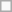<table style="float:right" class="wikitable"|>
<tr>
<td></td>
</tr>
</table>
